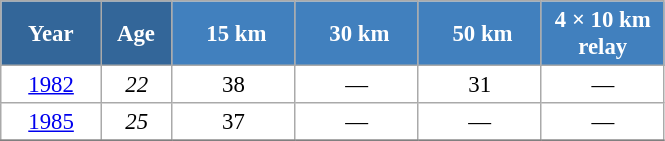<table class="wikitable" style="font-size:95%; text-align:center; border:grey solid 1px; border-collapse:collapse; background:#ffffff;">
<tr>
<th style="background-color:#369; color:white; width:60px;"> Year </th>
<th style="background-color:#369; color:white; width:40px;"> Age </th>
<th style="background-color:#4180be; color:white; width:75px;"> 15 km</th>
<th style="background-color:#4180be; color:white; width:75px;"> 30 km</th>
<th style="background-color:#4180be; color:white; width:75px;"> 50 km</th>
<th style="background-color:#4180be; color:white; width:75px;"> 4 × 10 km <br> relay </th>
</tr>
<tr>
<td><a href='#'>1982</a></td>
<td><em>22</em></td>
<td>38</td>
<td>—</td>
<td>31</td>
<td>—</td>
</tr>
<tr>
<td><a href='#'>1985</a></td>
<td><em>25</em></td>
<td>37</td>
<td>—</td>
<td>—</td>
<td>—</td>
</tr>
<tr>
</tr>
</table>
